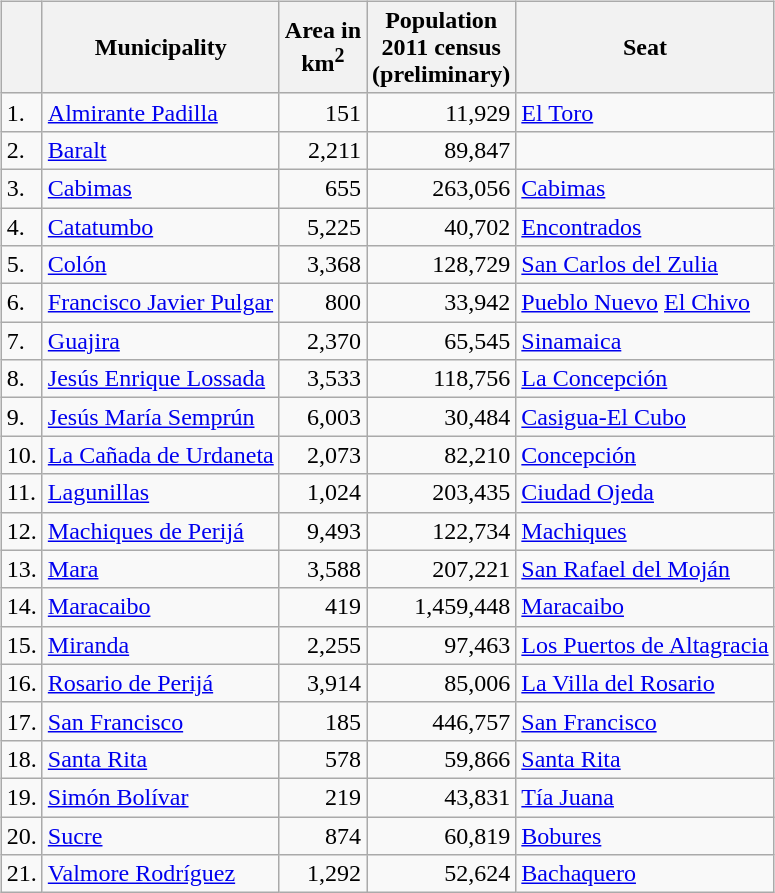<table>
<tr style="vertical-align:top;">
<td><br><table class="wikitable">
<tr>
<th></th>
<th>Municipality</th>
<th>Area in <br> km<sup>2</sup></th>
<th>Population<br> 2011 census <br> (preliminary)</th>
<th>Seat</th>
</tr>
<tr>
<td>1.</td>
<td><a href='#'>Almirante Padilla</a></td>
<td align="right">151</td>
<td align="right">11,929</td>
<td><a href='#'>El Toro</a></td>
</tr>
<tr>
<td>2.</td>
<td><a href='#'>Baralt</a></td>
<td align="right">2,211</td>
<td align="right">89,847</td>
<td></td>
</tr>
<tr>
<td>3.</td>
<td><a href='#'>Cabimas</a></td>
<td align="right">655</td>
<td align="right">263,056</td>
<td><a href='#'>Cabimas</a></td>
</tr>
<tr>
<td>4.</td>
<td><a href='#'>Catatumbo</a></td>
<td align="right">5,225</td>
<td align="right">40,702</td>
<td><a href='#'>Encontrados</a></td>
</tr>
<tr>
<td>5.</td>
<td><a href='#'>Colón</a></td>
<td align="right">3,368</td>
<td align="right">128,729</td>
<td><a href='#'>San Carlos del Zulia</a></td>
</tr>
<tr>
<td>6.</td>
<td><a href='#'>Francisco Javier Pulgar</a></td>
<td align="right">800</td>
<td align="right">33,942</td>
<td><a href='#'>Pueblo Nuevo</a> <a href='#'>El Chivo</a></td>
</tr>
<tr>
<td>7.</td>
<td><a href='#'>Guajira</a></td>
<td align="right">2,370</td>
<td align="right">65,545</td>
<td><a href='#'>Sinamaica</a></td>
</tr>
<tr>
<td>8.</td>
<td><a href='#'>Jesús Enrique Lossada</a></td>
<td align="right">3,533</td>
<td align="right">118,756</td>
<td><a href='#'>La Concepción</a></td>
</tr>
<tr>
<td>9.</td>
<td><a href='#'>Jesús María Semprún</a></td>
<td align="right">6,003</td>
<td align="right">30,484</td>
<td><a href='#'>Casigua-El Cubo</a></td>
</tr>
<tr>
<td>10.</td>
<td><a href='#'>La Cañada de Urdaneta</a></td>
<td align="right">2,073</td>
<td align="right">82,210</td>
<td><a href='#'>Concepción</a></td>
</tr>
<tr>
<td>11.</td>
<td><a href='#'>Lagunillas</a></td>
<td align="right">1,024</td>
<td align="right">203,435</td>
<td><a href='#'>Ciudad Ojeda</a></td>
</tr>
<tr>
<td>12.</td>
<td><a href='#'>Machiques de Perijá</a></td>
<td align="right">9,493</td>
<td align="right">122,734</td>
<td><a href='#'>Machiques</a></td>
</tr>
<tr>
<td>13.</td>
<td><a href='#'>Mara</a></td>
<td align="right">3,588</td>
<td align="right">207,221</td>
<td><a href='#'>San Rafael del Moján</a></td>
</tr>
<tr>
<td>14.</td>
<td><a href='#'>Maracaibo</a></td>
<td align="right">419</td>
<td align="right">1,459,448</td>
<td><a href='#'>Maracaibo</a></td>
</tr>
<tr>
<td>15.</td>
<td><a href='#'>Miranda</a></td>
<td align="right">2,255</td>
<td align="right">97,463</td>
<td><a href='#'>Los Puertos de Altagracia</a></td>
</tr>
<tr>
<td>16.</td>
<td><a href='#'>Rosario de Perijá</a></td>
<td align="right">3,914</td>
<td align="right">85,006</td>
<td><a href='#'>La Villa del Rosario</a></td>
</tr>
<tr>
<td>17.</td>
<td><a href='#'>San Francisco</a></td>
<td align="right">185</td>
<td align="right">446,757</td>
<td><a href='#'>San Francisco</a></td>
</tr>
<tr>
<td>18.</td>
<td><a href='#'>Santa Rita</a></td>
<td align="right">578</td>
<td align="right">59,866</td>
<td><a href='#'>Santa Rita</a></td>
</tr>
<tr>
<td>19.</td>
<td><a href='#'>Simón Bolívar</a></td>
<td align="right">219</td>
<td align="right">43,831</td>
<td><a href='#'>Tía Juana</a></td>
</tr>
<tr>
<td>20.</td>
<td><a href='#'>Sucre</a></td>
<td align="right">874</td>
<td align="right">60,819</td>
<td><a href='#'>Bobures</a></td>
</tr>
<tr>
<td>21.</td>
<td><a href='#'>Valmore Rodríguez</a></td>
<td align="right">1,292</td>
<td align="right">52,624</td>
<td><a href='#'>Bachaquero</a></td>
</tr>
</table>
</td>
<td></td>
</tr>
</table>
